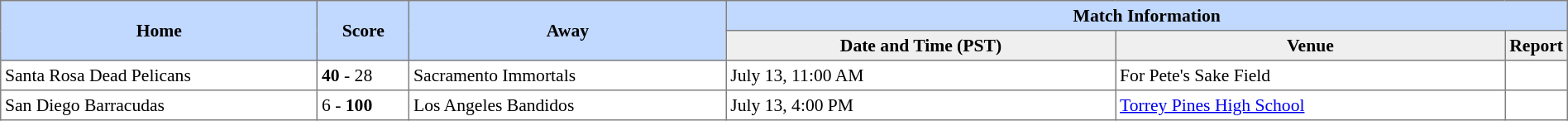<table border="1" cellpadding="3" cellspacing="0" style="border-collapse:collapse; font-size:90%; width:100%">
<tr style="background:#c1d8ff;">
<th rowspan="2" style="width:21%;">Home</th>
<th rowspan="2" style="width:6%;">Score</th>
<th rowspan="2" style="width:21%;">Away</th>
<th colspan="3">Match Information</th>
</tr>
<tr style="background:#efefef;">
<th width="26%">Date and Time (PST)</th>
<th width="26%">Venue</th>
<td><strong>Report</strong></td>
</tr>
<tr>
<td> Santa Rosa Dead Pelicans</td>
<td><strong>40</strong> - 28</td>
<td><strong></strong> Sacramento Immortals</td>
<td>July 13, 11:00 AM</td>
<td>For Pete's Sake Field</td>
<td></td>
</tr>
<tr>
<td><strong></strong> San Diego Barracudas</td>
<td>6 - <strong>100</strong></td>
<td> Los Angeles Bandidos</td>
<td>July 13, 4:00 PM</td>
<td><a href='#'>Torrey Pines High School</a></td>
<td></td>
</tr>
</table>
